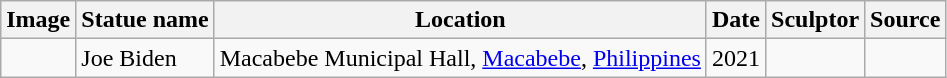<table class="wikitable sortable">
<tr>
<th scope="col" class="unsortable">Image</th>
<th scope="col">Statue name</th>
<th scope="col">Location</th>
<th scope="col">Date</th>
<th scope="col">Sculptor</th>
<th scope="col" class="unsortable">Source</th>
</tr>
<tr>
<td></td>
<td>Joe Biden</td>
<td>Macabebe Municipal Hall, <a href='#'>Macabebe</a>, <a href='#'>Philippines</a></td>
<td>2021</td>
<td></td>
<td></td>
</tr>
</table>
